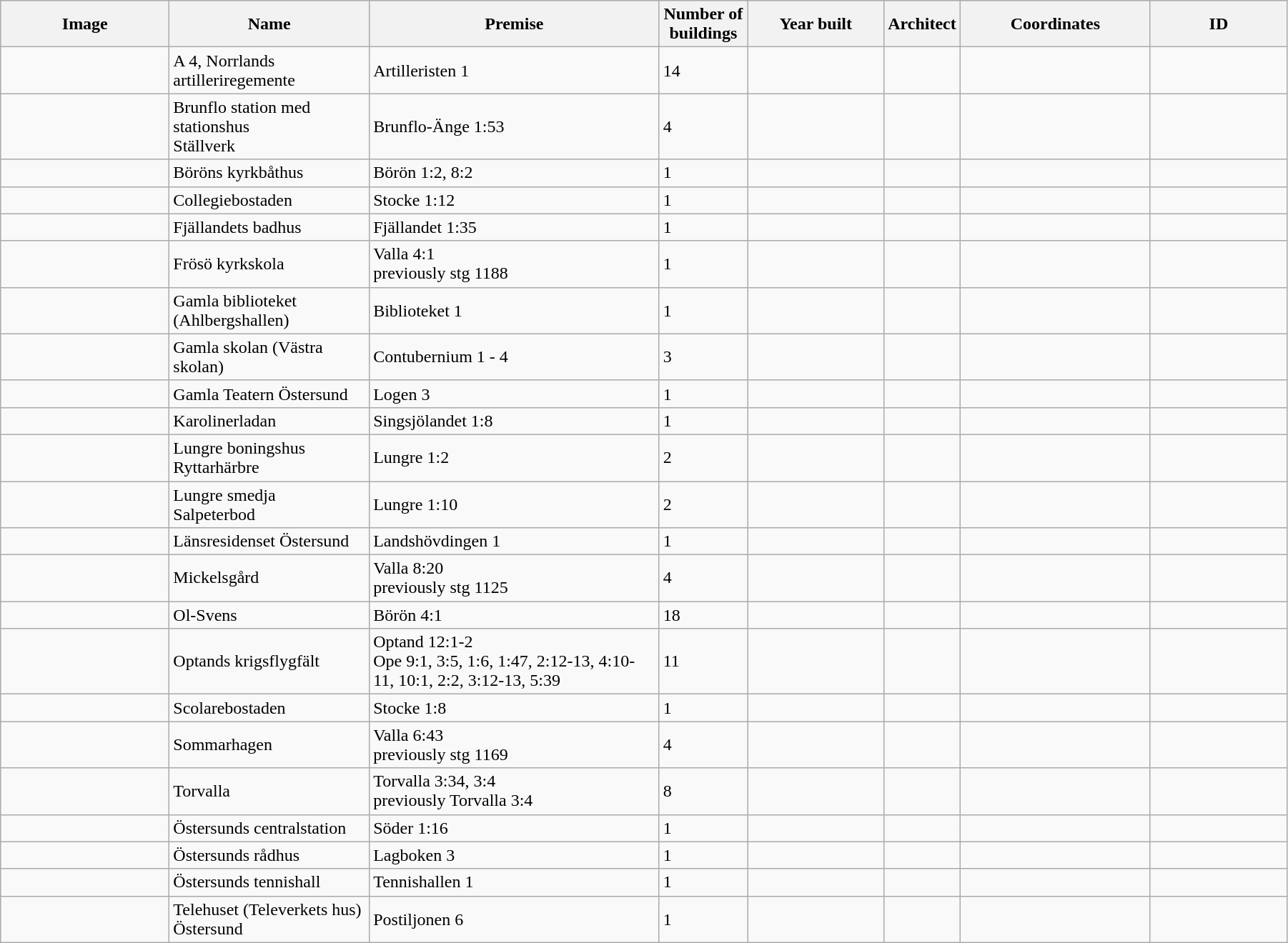<table class="wikitable" width="95%">
<tr>
<th width="150">Image</th>
<th>Name</th>
<th>Premise</th>
<th width="75">Number of<br>buildings</th>
<th width="120">Year built</th>
<th>Architect</th>
<th width="170">Coordinates</th>
<th width="120">ID</th>
</tr>
<tr>
<td></td>
<td>A 4, Norrlands artilleriregemente</td>
<td>Artilleristen 1</td>
<td>14</td>
<td></td>
<td></td>
<td></td>
<td></td>
</tr>
<tr>
<td></td>
<td>Brunflo station med stationshus<br>Ställverk</td>
<td>Brunflo-Änge 1:53</td>
<td>4</td>
<td></td>
<td></td>
<td></td>
<td></td>
</tr>
<tr>
<td></td>
<td>Böröns kyrkbåthus</td>
<td>Börön 1:2, 8:2</td>
<td>1</td>
<td></td>
<td></td>
<td></td>
<td></td>
</tr>
<tr>
<td></td>
<td>Collegiebostaden</td>
<td>Stocke 1:12</td>
<td>1</td>
<td></td>
<td></td>
<td></td>
<td></td>
</tr>
<tr>
<td></td>
<td>Fjällandets badhus</td>
<td>Fjällandet 1:35</td>
<td>1</td>
<td></td>
<td></td>
<td></td>
<td></td>
</tr>
<tr>
<td></td>
<td>Frösö kyrkskola</td>
<td>Valla 4:1<br>previously stg 1188</td>
<td>1</td>
<td></td>
<td></td>
<td></td>
<td></td>
</tr>
<tr>
<td></td>
<td Ahlbergshallen>Gamla biblioteket (Ahlbergshallen)</td>
<td>Biblioteket 1</td>
<td>1</td>
<td></td>
<td></td>
<td></td>
<td></td>
</tr>
<tr>
<td></td>
<td>Gamla skolan (Västra skolan)</td>
<td>Contubernium 1 - 4</td>
<td>3</td>
<td></td>
<td></td>
<td></td>
<td></td>
</tr>
<tr>
<td></td>
<td>Gamla Teatern Östersund</td>
<td>Logen 3</td>
<td>1</td>
<td></td>
<td></td>
<td></td>
<td></td>
</tr>
<tr>
<td></td>
<td>Karolinerladan</td>
<td>Singsjölandet 1:8</td>
<td>1</td>
<td></td>
<td></td>
<td></td>
<td></td>
</tr>
<tr>
<td></td>
<td>Lungre boningshus<br>Ryttarhärbre</td>
<td>Lungre 1:2</td>
<td>2</td>
<td></td>
<td></td>
<td></td>
<td></td>
</tr>
<tr>
<td></td>
<td>Lungre smedja<br>Salpeterbod</td>
<td>Lungre 1:10</td>
<td>2</td>
<td></td>
<td></td>
<td></td>
<td></td>
</tr>
<tr>
<td></td>
<td>Länsresidenset Östersund</td>
<td>Landshövdingen 1</td>
<td>1</td>
<td></td>
<td></td>
<td></td>
<td></td>
</tr>
<tr>
<td></td>
<td>Mickelsgård</td>
<td>Valla 8:20<br>previously stg 1125</td>
<td>4</td>
<td></td>
<td></td>
<td></td>
<td></td>
</tr>
<tr>
<td></td>
<td>Ol-Svens</td>
<td>Börön 4:1</td>
<td>18</td>
<td></td>
<td></td>
<td></td>
<td></td>
</tr>
<tr>
<td></td>
<td Östersund-Optand flygfält>Optands krigsflygfält</td>
<td>Optand 12:1-2<br>Ope 9:1, 3:5, 1:6, 1:47, 2:12-13, 4:10-11, 10:1, 2:2, 3:12-13, 5:39</td>
<td>11</td>
<td></td>
<td></td>
<td></td>
<td></td>
</tr>
<tr>
<td></td>
<td>Scolarebostaden</td>
<td>Stocke 1:8</td>
<td>1</td>
<td></td>
<td></td>
<td></td>
<td></td>
</tr>
<tr>
<td></td>
<td>Sommarhagen</td>
<td>Valla 6:43<br>previously stg 1169</td>
<td>4</td>
<td></td>
<td></td>
<td></td>
<td></td>
</tr>
<tr>
<td></td>
<td>Torvalla</td>
<td>Torvalla 3:34, 3:4<br>previously Torvalla 3:4</td>
<td>8</td>
<td></td>
<td></td>
<td></td>
<td></td>
</tr>
<tr>
<td></td>
<td>Östersunds centralstation</td>
<td>Söder 1:16</td>
<td>1</td>
<td></td>
<td></td>
<td></td>
<td></td>
</tr>
<tr>
<td></td>
<td>Östersunds rådhus</td>
<td>Lagboken 3</td>
<td>1</td>
<td></td>
<td></td>
<td></td>
<td></td>
</tr>
<tr>
<td></td>
<td>Östersunds tennishall</td>
<td>Tennishallen 1</td>
<td>1</td>
<td></td>
<td></td>
<td></td>
<td></td>
</tr>
<tr>
<td></td>
<td Televerkets hus, Östersund>Telehuset (Televerkets hus) Östersund</td>
<td>Postiljonen 6</td>
<td>1</td>
<td></td>
<td></td>
<td></td>
<td></td>
</tr>
</table>
